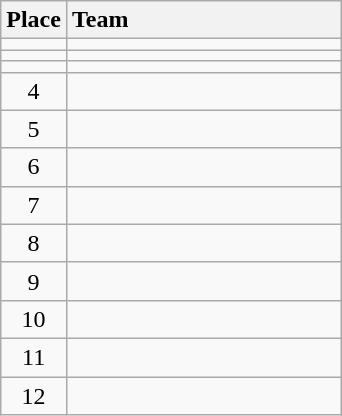<table class="wikitable" style="text-align:center; padding-bottom:0;">
<tr>
<th>Place</th>
<th style="width:11em; text-align:left;">Team</th>
</tr>
<tr>
<td></td>
<td align=left></td>
</tr>
<tr>
<td></td>
<td align=left></td>
</tr>
<tr>
<td></td>
<td align=left></td>
</tr>
<tr>
<td>4</td>
<td align=left></td>
</tr>
<tr>
<td>5</td>
<td align=left></td>
</tr>
<tr>
<td>6</td>
<td align=left></td>
</tr>
<tr>
<td>7</td>
<td align=left></td>
</tr>
<tr>
<td>8</td>
<td align=left></td>
</tr>
<tr>
<td>9</td>
<td align=left></td>
</tr>
<tr>
<td>10</td>
<td align=left></td>
</tr>
<tr>
<td>11</td>
<td align=left></td>
</tr>
<tr>
<td>12</td>
<td align=left></td>
</tr>
</table>
